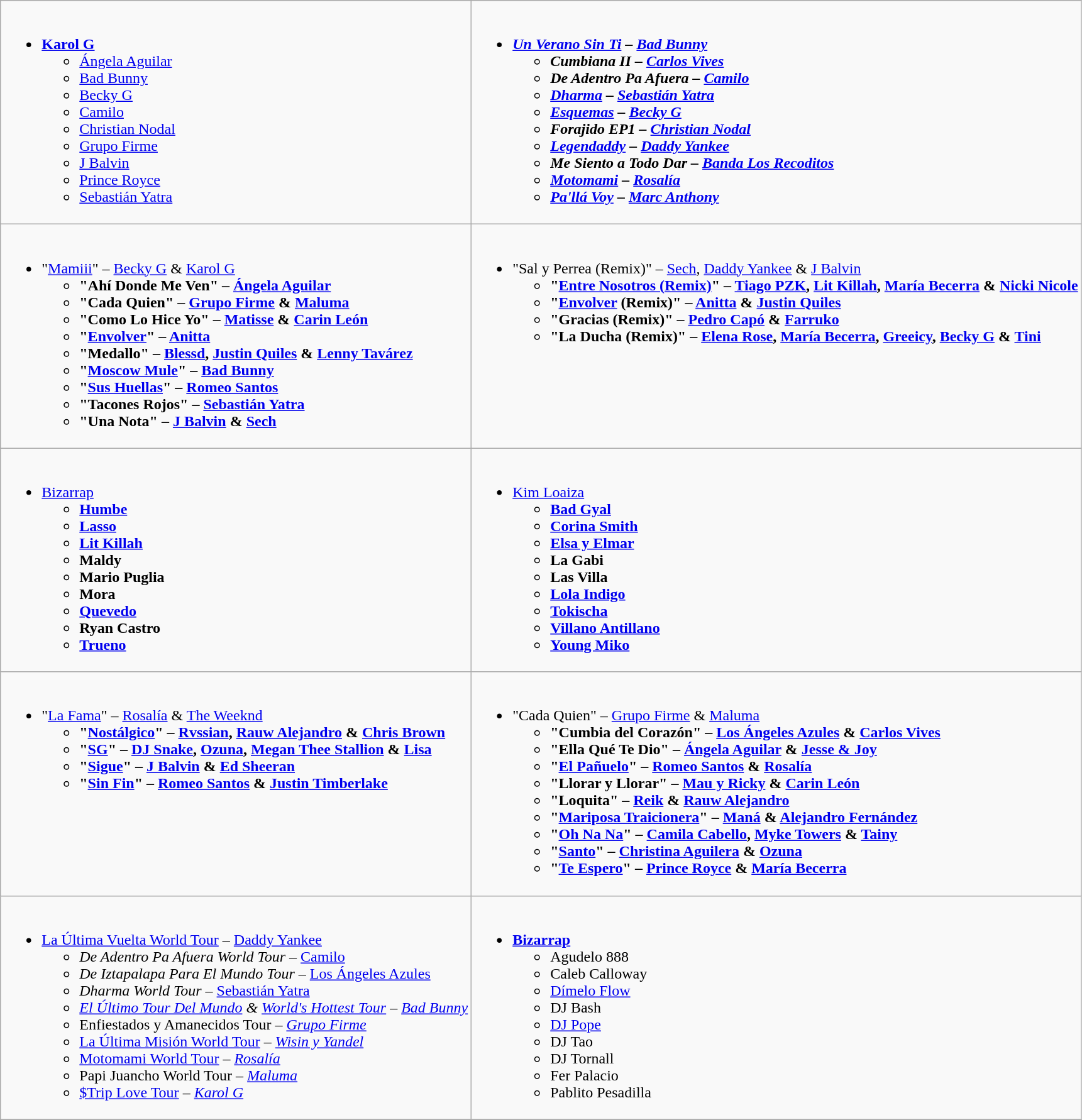<table class="wikitable">
<tr>
<td valign="top"><br><ul><li><strong><a href='#'>Karol G</a></strong><ul><li><a href='#'>Ángela Aguilar</a></li><li><a href='#'>Bad Bunny</a></li><li><a href='#'>Becky G</a></li><li><a href='#'>Camilo</a></li><li><a href='#'>Christian Nodal</a></li><li><a href='#'>Grupo Firme</a></li><li><a href='#'>J Balvin</a></li><li><a href='#'>Prince Royce</a></li><li><a href='#'>Sebastián Yatra</a></li></ul></li></ul></td>
<td valign="top"><br><ul><li><strong><em><a href='#'>Un Verano Sin Ti</a><em> – <a href='#'>Bad Bunny</a><strong><ul><li></em>Cumbiana II<em> – <a href='#'>Carlos Vives</a></li><li></em>De Adentro Pa Afuera<em> – <a href='#'>Camilo</a></li><li></em><a href='#'>Dharma</a><em> – <a href='#'>Sebastián Yatra</a></li><li></em><a href='#'>Esquemas</a><em> – <a href='#'>Becky G</a></li><li></em>Forajido EP1<em> – <a href='#'>Christian Nodal</a></li><li></em><a href='#'>Legendaddy</a><em> – <a href='#'>Daddy Yankee</a></li><li></em>Me Siento a Todo Dar<em> – <a href='#'>Banda Los Recoditos</a></li><li></em><a href='#'>Motomami</a><em> – <a href='#'>Rosalía</a></li><li></em><a href='#'>Pa'llá Voy</a><em> – <a href='#'>Marc Anthony</a></li></ul></li></ul></td>
</tr>
<tr>
<td valign="top"><br><ul><li></strong>"<a href='#'>Mamiii</a>" – <a href='#'>Becky G</a> & <a href='#'>Karol G</a><strong><ul><li>"Ahí Donde Me Ven" – <a href='#'>Ángela Aguilar</a></li><li>"Cada Quien" – <a href='#'>Grupo Firme</a> & <a href='#'>Maluma</a></li><li>"Como Lo Hice Yo" – <a href='#'>Matisse</a> & <a href='#'>Carin León</a></li><li>"<a href='#'>Envolver</a>" – <a href='#'>Anitta</a></li><li>"Medallo" – <a href='#'>Blessd</a>, <a href='#'>Justin Quiles</a> & <a href='#'>Lenny Tavárez</a></li><li>"<a href='#'>Moscow Mule</a>" – <a href='#'>Bad Bunny</a></li><li>"<a href='#'>Sus Huellas</a>" – <a href='#'>Romeo Santos</a></li><li>"Tacones Rojos" – <a href='#'>Sebastián Yatra</a></li><li>"Una Nota" – <a href='#'>J Balvin</a> & <a href='#'>Sech</a></li></ul></li></ul></td>
<td valign="top"><br><ul><li></strong>"Sal y Perrea (Remix)" – <a href='#'>Sech</a>, <a href='#'>Daddy Yankee</a> & <a href='#'>J Balvin</a><strong><ul><li>"<a href='#'>Entre Nosotros (Remix)</a>" – <a href='#'>Tiago PZK</a>, <a href='#'>Lit Killah</a>, <a href='#'>María Becerra</a> & <a href='#'>Nicki Nicole</a></li><li>"<a href='#'>Envolver</a> (Remix)" – <a href='#'>Anitta</a> & <a href='#'>Justin Quiles</a></li><li>"Gracias (Remix)" – <a href='#'>Pedro Capó</a> & <a href='#'>Farruko</a></li><li>"La Ducha (Remix)" – <a href='#'>Elena Rose</a>, <a href='#'>María Becerra</a>, <a href='#'>Greeicy</a>, <a href='#'>Becky G</a> & <a href='#'>Tini</a></li></ul></li></ul></td>
</tr>
<tr>
<td valign="top"><br><ul><li></strong><a href='#'>Bizarrap</a><strong><ul><li><a href='#'>Humbe</a></li><li><a href='#'>Lasso</a></li><li><a href='#'>Lit Killah</a></li><li>Maldy</li><li>Mario Puglia</li><li>Mora</li><li><a href='#'>Quevedo</a></li><li>Ryan Castro</li><li><a href='#'>Trueno</a></li></ul></li></ul></td>
<td valign="top"><br><ul><li></strong><a href='#'>Kim Loaiza</a><strong><ul><li><a href='#'>Bad Gyal</a></li><li><a href='#'>Corina Smith</a></li><li><a href='#'>Elsa y Elmar</a></li><li>La Gabi</li><li>Las Villa</li><li><a href='#'>Lola Indigo</a></li><li><a href='#'>Tokischa</a></li><li><a href='#'>Villano Antillano</a></li><li><a href='#'>Young Miko</a></li></ul></li></ul></td>
</tr>
<tr>
<td valign="top"><br><ul><li></strong>"<a href='#'>La Fama</a>" – <a href='#'>Rosalía</a> & <a href='#'>The Weeknd</a><strong><ul><li>"<a href='#'>Nostálgico</a>" – <a href='#'>Rvssian</a>, <a href='#'>Rauw Alejandro</a> & <a href='#'>Chris Brown</a></li><li>"<a href='#'>SG</a>" – <a href='#'>DJ Snake</a>, <a href='#'>Ozuna</a>, <a href='#'>Megan Thee Stallion</a> & <a href='#'>Lisa</a></li><li>"<a href='#'>Sigue</a>" – <a href='#'>J Balvin</a> & <a href='#'>Ed Sheeran</a></li><li>"<a href='#'>Sin Fin</a>" – <a href='#'>Romeo Santos</a> & <a href='#'>Justin Timberlake</a></li></ul></li></ul></td>
<td valign="top"><br><ul><li></strong>"Cada Quien" – <a href='#'>Grupo Firme</a> & <a href='#'>Maluma</a><strong><ul><li>"Cumbia del Corazón" – <a href='#'>Los Ángeles Azules</a> & <a href='#'>Carlos Vives</a></li><li>"Ella Qué Te Dio" – <a href='#'>Ángela Aguilar</a> & <a href='#'>Jesse & Joy</a></li><li>"<a href='#'>El Pañuelo</a>" – <a href='#'>Romeo Santos</a> & <a href='#'>Rosalía</a></li><li>"Llorar y Llorar" – <a href='#'>Mau y Ricky</a> & <a href='#'>Carin León</a></li><li>"Loquita" – <a href='#'>Reik</a> & <a href='#'>Rauw Alejandro</a></li><li>"<a href='#'>Mariposa Traicionera</a>" – <a href='#'>Maná</a> & <a href='#'>Alejandro Fernández</a></li><li>"<a href='#'>Oh Na Na</a>" – <a href='#'>Camila Cabello</a>, <a href='#'>Myke Towers</a> & <a href='#'>Tainy</a></li><li>"<a href='#'>Santo</a>" – <a href='#'>Christina Aguilera</a> & <a href='#'>Ozuna</a></li><li>"<a href='#'>Te Espero</a>" – <a href='#'>Prince Royce</a> & <a href='#'>María Becerra</a></li></ul></li></ul></td>
</tr>
<tr>
<td valign="top"><br><ul><li></em></strong><a href='#'>La Última Vuelta World Tour</a></em> – <a href='#'>Daddy Yankee</a></strong><ul><li><em>De Adentro Pa Afuera World Tour</em> – <a href='#'>Camilo</a></li><li><em>De Iztapalapa Para El Mundo Tour</em> – <a href='#'>Los Ángeles Azules</a></li><li><em>Dharma World Tour</em> – <a href='#'>Sebastián Yatra</a></li><li><em><a href='#'>El Último Tour Del Mundo</a> & <a href='#'>World's Hottest Tour</a> – <a href='#'>Bad Bunny</a></li><li></em>Enfiestados y Amanecidos Tour<em> – <a href='#'>Grupo Firme</a></li><li></em><a href='#'>La Última Misión World Tour</a><em> – <a href='#'>Wisin y Yandel</a></li><li></em><a href='#'>Motomami World Tour</a><em> – <a href='#'>Rosalía</a></li><li></em>Papi Juancho World Tour<em> – <a href='#'>Maluma</a></li><li></em><a href='#'>$Trip Love Tour</a><em> – <a href='#'>Karol G</a></li></ul></li></ul></td>
<td valign="top"><br><ul><li><strong><a href='#'>Bizarrap</a></strong><ul><li>Agudelo 888</li><li>Caleb Calloway</li><li><a href='#'>Dímelo Flow</a></li><li>DJ Bash</li><li><a href='#'>DJ Pope</a></li><li>DJ Tao</li><li>DJ Tornall</li><li>Fer Palacio</li><li>Pablito Pesadilla</li></ul></li></ul></td>
</tr>
<tr>
</tr>
</table>
